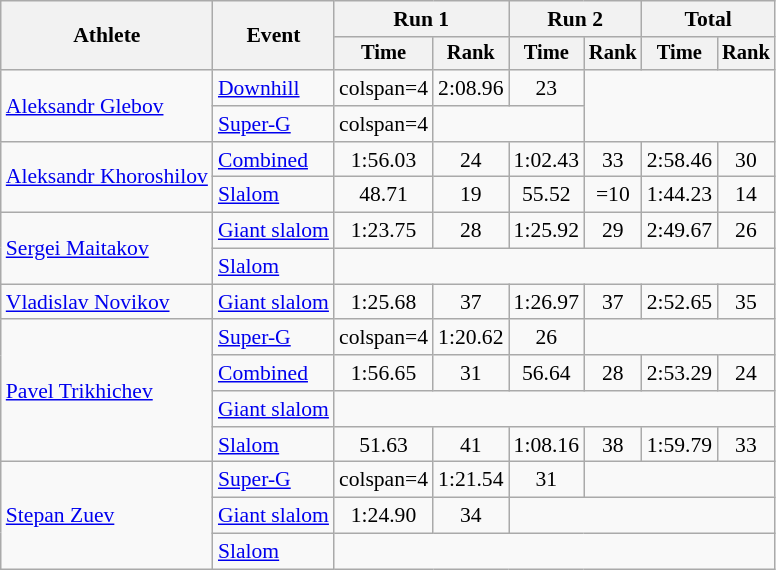<table class="wikitable" style="font-size:90%">
<tr>
<th rowspan=2>Athlete</th>
<th rowspan=2>Event</th>
<th colspan=2>Run 1</th>
<th colspan=2>Run 2</th>
<th colspan=2>Total</th>
</tr>
<tr style="font-size:95%">
<th>Time</th>
<th>Rank</th>
<th>Time</th>
<th>Rank</th>
<th>Time</th>
<th>Rank</th>
</tr>
<tr align=center>
<td align=left rowspan=2><a href='#'>Aleksandr Glebov</a></td>
<td align=left><a href='#'>Downhill</a></td>
<td>colspan=4 </td>
<td>2:08.96</td>
<td>23</td>
</tr>
<tr align=center>
<td align=left><a href='#'>Super-G</a></td>
<td>colspan=4 </td>
<td colspan=2></td>
</tr>
<tr align=center>
<td align=left rowspan=2><a href='#'>Aleksandr Khoroshilov</a></td>
<td align=left><a href='#'>Combined</a></td>
<td>1:56.03</td>
<td>24</td>
<td>1:02.43</td>
<td>33</td>
<td>2:58.46</td>
<td>30</td>
</tr>
<tr align=center>
<td align=left><a href='#'>Slalom</a></td>
<td>48.71</td>
<td>19</td>
<td>55.52</td>
<td>=10</td>
<td>1:44.23</td>
<td>14</td>
</tr>
<tr align=center>
<td align=left rowspan=2><a href='#'>Sergei Maitakov</a></td>
<td align=left><a href='#'>Giant slalom</a></td>
<td>1:23.75</td>
<td>28</td>
<td>1:25.92</td>
<td>29</td>
<td>2:49.67</td>
<td>26</td>
</tr>
<tr align=center>
<td align=left><a href='#'>Slalom</a></td>
<td colspan=6></td>
</tr>
<tr align=center>
<td align=left><a href='#'>Vladislav Novikov</a></td>
<td align=left><a href='#'>Giant slalom</a></td>
<td>1:25.68</td>
<td>37</td>
<td>1:26.97</td>
<td>37</td>
<td>2:52.65</td>
<td>35</td>
</tr>
<tr align=center>
<td align=left rowspan=4><a href='#'>Pavel Trikhichev</a></td>
<td align=left><a href='#'>Super-G</a></td>
<td>colspan=4 </td>
<td>1:20.62</td>
<td>26</td>
</tr>
<tr align=center>
<td align=left><a href='#'>Combined</a></td>
<td>1:56.65</td>
<td>31</td>
<td>56.64</td>
<td>28</td>
<td>2:53.29</td>
<td>24</td>
</tr>
<tr align=center>
<td align=left><a href='#'>Giant slalom</a></td>
<td colspan=6></td>
</tr>
<tr align=center>
<td align=left><a href='#'>Slalom</a></td>
<td>51.63</td>
<td>41</td>
<td>1:08.16</td>
<td>38</td>
<td>1:59.79</td>
<td>33</td>
</tr>
<tr align=center>
<td align=left rowspan=3><a href='#'>Stepan Zuev</a></td>
<td align=left><a href='#'>Super-G</a></td>
<td>colspan=4 </td>
<td>1:21.54</td>
<td>31</td>
</tr>
<tr align=center>
<td align=left><a href='#'>Giant slalom</a></td>
<td>1:24.90</td>
<td>34</td>
<td colspan=4></td>
</tr>
<tr align=center>
<td align=left><a href='#'>Slalom</a></td>
<td colspan=6></td>
</tr>
</table>
